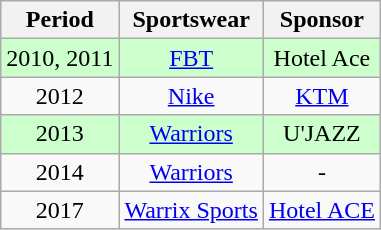<table class="wikitable" style="text-align: center">
<tr>
<th>Period</th>
<th>Sportswear</th>
<th>Sponsor</th>
</tr>
<tr style="background:#cfc;">
<td>2010, 2011</td>
<td> <a href='#'>FBT</a></td>
<td>Hotel Ace</td>
</tr>
<tr>
<td>2012</td>
<td> <a href='#'>Nike</a></td>
<td><a href='#'>KTM</a></td>
</tr>
<tr style="background:#cfc;">
<td>2013</td>
<td> <a href='#'>Warriors</a></td>
<td>U'JAZZ</td>
</tr>
<tr>
<td>2014</td>
<td> <a href='#'>Warriors</a></td>
<td>-</td>
</tr>
<tr>
<td>2017</td>
<td> <a href='#'>Warrix Sports</a></td>
<td><a href='#'>Hotel ACE</a></td>
</tr>
</table>
